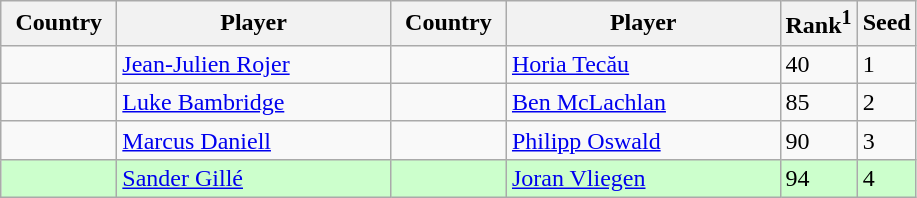<table class="sortable wikitable">
<tr>
<th width="70">Country</th>
<th width="175">Player</th>
<th width="70">Country</th>
<th width="175">Player</th>
<th>Rank<sup>1</sup></th>
<th>Seed</th>
</tr>
<tr>
<td></td>
<td><a href='#'>Jean-Julien Rojer</a></td>
<td></td>
<td><a href='#'>Horia Tecău</a></td>
<td>40</td>
<td>1</td>
</tr>
<tr>
<td></td>
<td><a href='#'>Luke Bambridge</a></td>
<td></td>
<td><a href='#'>Ben McLachlan</a></td>
<td>85</td>
<td>2</td>
</tr>
<tr>
<td></td>
<td><a href='#'>Marcus Daniell</a></td>
<td></td>
<td><a href='#'>Philipp Oswald</a></td>
<td>90</td>
<td>3</td>
</tr>
<tr style="background:#cfc;">
<td></td>
<td><a href='#'>Sander Gillé</a></td>
<td></td>
<td><a href='#'>Joran Vliegen</a></td>
<td>94</td>
<td>4</td>
</tr>
</table>
